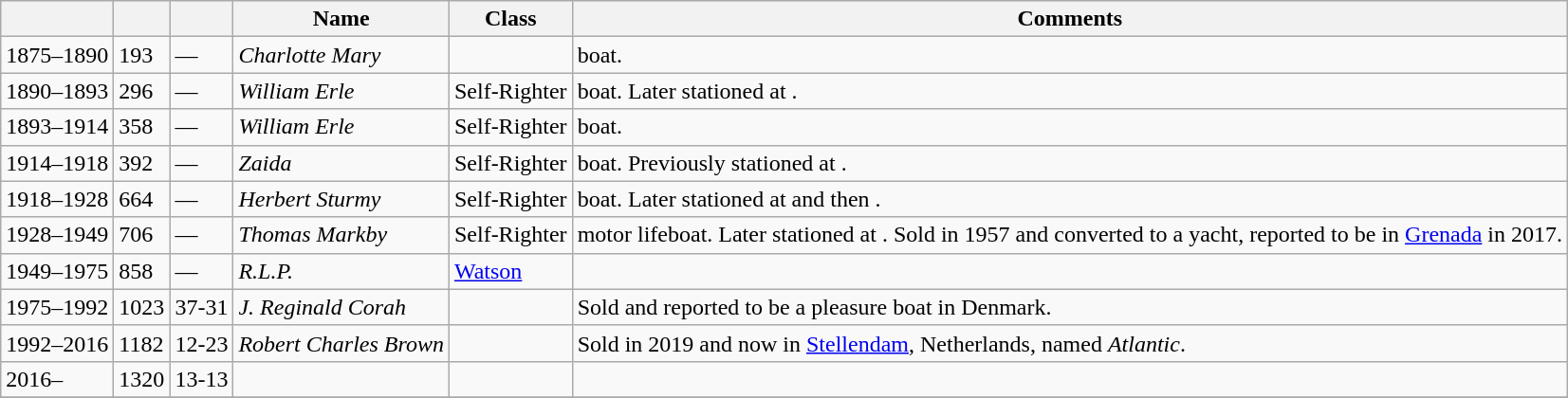<table class="wikitable sortable">
<tr>
<th></th>
<th></th>
<th></th>
<th>Name</th>
<th>Class</th>
<th class=unsortable>Comments</th>
</tr>
<tr>
<td>1875–1890</td>
<td>193</td>
<td>—</td>
<td><em>Charlotte Mary</em></td>
<td></td>
<td> boat.</td>
</tr>
<tr>
<td>1890–1893</td>
<td>296</td>
<td>—</td>
<td><em>William Erle</em></td>
<td>Self-Righter</td>
<td> boat. Later stationed at .</td>
</tr>
<tr>
<td>1893–1914</td>
<td>358</td>
<td>—</td>
<td><em>William Erle</em></td>
<td>Self-Righter</td>
<td> boat.</td>
</tr>
<tr>
<td>1914–1918</td>
<td>392</td>
<td>—</td>
<td><em>Zaida</em></td>
<td>Self-Righter</td>
<td> boat. Previously stationed at . </td>
</tr>
<tr>
<td>1918–1928</td>
<td>664</td>
<td>—</td>
<td><em>Herbert Sturmy</em></td>
<td>Self-Righter</td>
<td> boat. Later stationed at  and then .</td>
</tr>
<tr>
<td>1928–1949</td>
<td>706</td>
<td>—</td>
<td><em>Thomas Markby</em></td>
<td>Self-Righter</td>
<td> motor lifeboat. Later stationed at . Sold in 1957 and converted to a yacht, reported to be in <a href='#'>Grenada</a> in 2017.</td>
</tr>
<tr>
<td>1949–1975</td>
<td>858</td>
<td>—</td>
<td><em>R.L.P.</em></td>
<td><a href='#'>Watson</a></td>
<td></td>
</tr>
<tr>
<td>1975–1992</td>
<td>1023</td>
<td>37-31</td>
<td><em>J. Reginald Corah</em></td>
<td></td>
<td>Sold and reported to be a pleasure boat in Denmark.</td>
</tr>
<tr>
<td>1992–2016</td>
<td>1182</td>
<td>12-23</td>
<td><em>Robert Charles Brown</em></td>
<td></td>
<td>Sold in 2019 and now in <a href='#'>Stellendam</a>, Netherlands, named <em>Atlantic</em>.</td>
</tr>
<tr>
<td>2016–</td>
<td>1320</td>
<td>13-13</td>
<td><em></em></td>
<td></td>
<td></td>
</tr>
<tr>
</tr>
</table>
